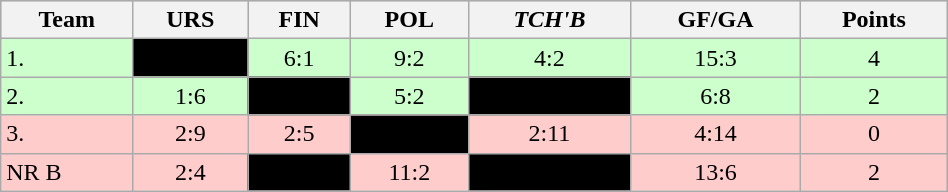<table class="wikitable" bgcolor="#EFEFFF" width="50%">
<tr bgcolor="#BCD2EE">
<th>Team</th>
<th>URS</th>
<th>FIN</th>
<th>POL</th>
<th><em>TCH'B<strong></th>
<th>GF/GA</th>
<th>Points</th>
</tr>
<tr bgcolor="#ccffcc" align="center">
<td align="left">1. </td>
<td style="background:#000000;"></td>
<td>6:1</td>
<td>9:2</td>
<td></em>4:2<em></td>
<td>15:3</td>
<td>4</td>
</tr>
<tr bgcolor="#ccffcc" align="center">
<td align="left">2. </td>
<td>1:6</td>
<td style="background:#000000;"></td>
<td>5:2</td>
<td style="background:#000000;"></td>
<td>6:8</td>
<td>2</td>
</tr>
<tr bgcolor="#ffcccc" align="center">
<td align="left">3. </td>
<td>2:9</td>
<td>2:5</td>
<td style="background:#000000;"></td>
<td></em>2:11<em></td>
<td>4:14</td>
<td>0</td>
</tr>
<tr bgcolor="#ffcccc" align="center">
<td align="left">NR </em>B<em></td>
<td></em>2:4<em></td>
<td style="background:#000000;"></td>
<td></em>11:2<em></td>
<td style="background:#000000;"></td>
<td></em>13:6<em></td>
<td></em>2<em></td>
</tr>
</table>
